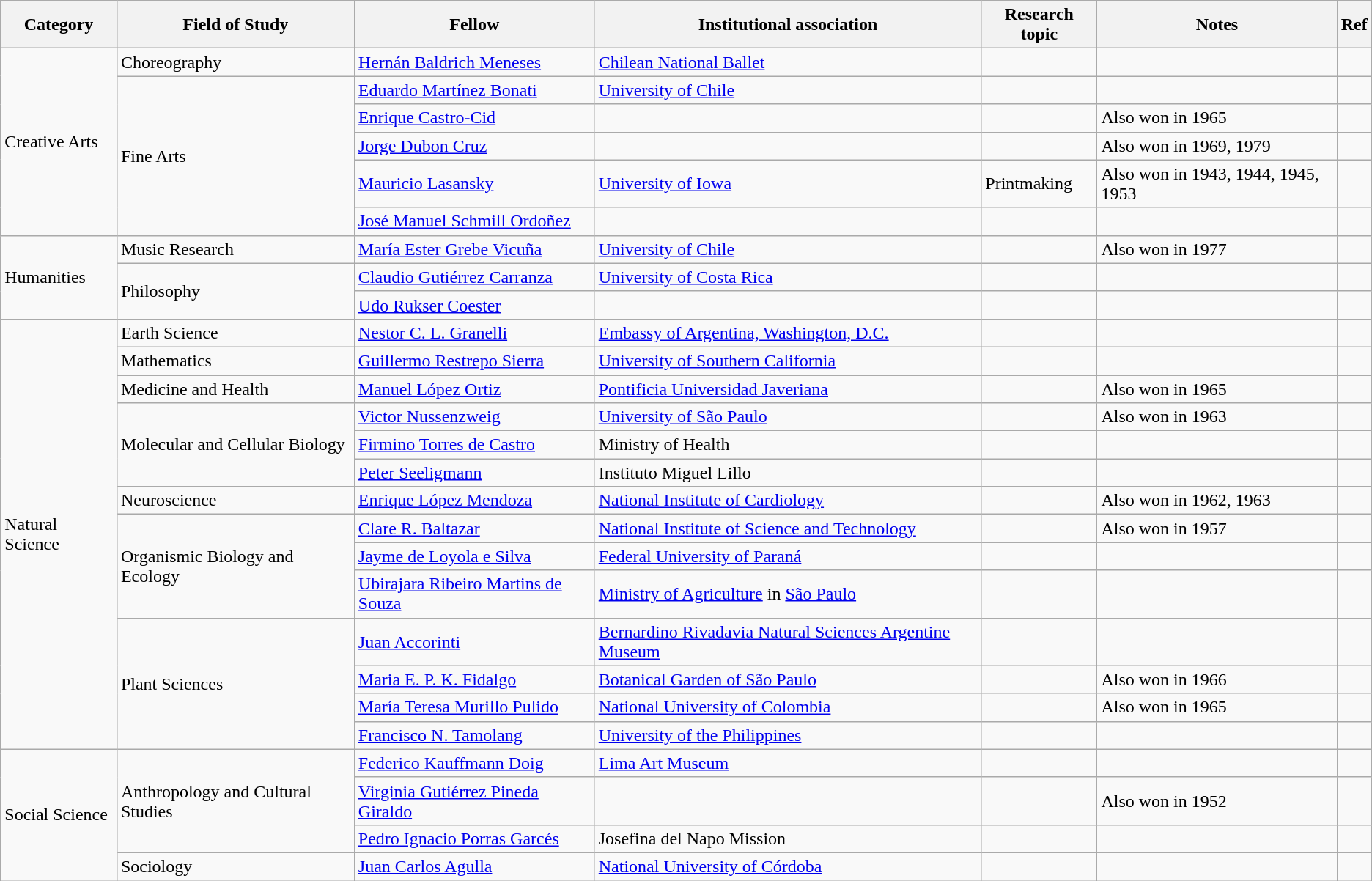<table class="wikitable sortable">
<tr>
<th>Category</th>
<th>Field of Study</th>
<th>Fellow</th>
<th>Institutional association </th>
<th>Research topic</th>
<th>Notes</th>
<th class="unsortable">Ref</th>
</tr>
<tr>
<td rowspan="6">Creative Arts</td>
<td>Choreography</td>
<td><a href='#'>Hernán Baldrich Meneses</a></td>
<td><a href='#'>Chilean National Ballet</a></td>
<td></td>
<td></td>
<td></td>
</tr>
<tr>
<td rowspan="5">Fine Arts</td>
<td><a href='#'>Eduardo Martínez Bonati</a></td>
<td><a href='#'>University of Chile</a></td>
<td></td>
<td></td>
<td></td>
</tr>
<tr>
<td><a href='#'>Enrique Castro-Cid</a></td>
<td></td>
<td></td>
<td>Also won in 1965</td>
<td></td>
</tr>
<tr>
<td><a href='#'>Jorge Dubon Cruz</a></td>
<td></td>
<td></td>
<td>Also won in 1969, 1979</td>
<td></td>
</tr>
<tr>
<td><a href='#'>Mauricio Lasansky</a></td>
<td><a href='#'>University of Iowa</a></td>
<td>Printmaking</td>
<td>Also won in 1943, 1944, 1945, 1953</td>
<td></td>
</tr>
<tr>
<td><a href='#'>José Manuel Schmill Ordoñez</a></td>
<td></td>
<td></td>
<td></td>
<td></td>
</tr>
<tr>
<td rowspan="3">Humanities</td>
<td>Music Research</td>
<td><a href='#'>María Ester Grebe Vicuña</a></td>
<td><a href='#'>University of Chile</a></td>
<td></td>
<td>Also won in 1977</td>
<td></td>
</tr>
<tr>
<td rowspan="2">Philosophy</td>
<td><a href='#'>Claudio Gutiérrez Carranza</a></td>
<td><a href='#'>University of Costa Rica</a></td>
<td></td>
<td></td>
<td></td>
</tr>
<tr>
<td><a href='#'>Udo Rukser Coester</a></td>
<td></td>
<td></td>
<td></td>
<td></td>
</tr>
<tr>
<td rowspan="14">Natural Science</td>
<td>Earth Science</td>
<td><a href='#'>Nestor C. L. Granelli</a></td>
<td><a href='#'>Embassy of Argentina, Washington, D.C.</a></td>
<td></td>
<td></td>
<td></td>
</tr>
<tr>
<td>Mathematics</td>
<td><a href='#'>Guillermo Restrepo Sierra</a></td>
<td><a href='#'>University of Southern California</a></td>
<td></td>
<td></td>
<td></td>
</tr>
<tr>
<td>Medicine and Health</td>
<td><a href='#'>Manuel López Ortiz</a></td>
<td><a href='#'>Pontificia Universidad Javeriana</a></td>
<td></td>
<td>Also won in 1965</td>
<td></td>
</tr>
<tr>
<td rowspan="3">Molecular and Cellular Biology</td>
<td><a href='#'>Victor Nussenzweig</a> </td>
<td><a href='#'>University of São Paulo</a></td>
<td></td>
<td>Also won in 1963</td>
<td></td>
</tr>
<tr>
<td><a href='#'>Firmino Torres de Castro</a></td>
<td>Ministry of Health</td>
<td></td>
<td></td>
<td></td>
</tr>
<tr>
<td><a href='#'>Peter Seeligmann</a></td>
<td>Instituto Miguel Lillo</td>
<td></td>
<td></td>
<td></td>
</tr>
<tr>
<td>Neuroscience</td>
<td><a href='#'>Enrique López Mendoza</a></td>
<td><a href='#'>National Institute of Cardiology</a></td>
<td></td>
<td>Also won in 1962, 1963</td>
<td></td>
</tr>
<tr>
<td rowspan="3">Organismic Biology and Ecology</td>
<td><a href='#'>Clare R. Baltazar</a></td>
<td><a href='#'>National Institute of Science and Technology</a></td>
<td></td>
<td>Also won in 1957</td>
<td></td>
</tr>
<tr>
<td><a href='#'>Jayme de Loyola e Silva</a></td>
<td><a href='#'>Federal University of Paraná</a></td>
<td></td>
<td></td>
<td></td>
</tr>
<tr>
<td><a href='#'>Ubirajara Ribeiro Martins de Souza</a></td>
<td><a href='#'>Ministry of Agriculture</a> in <a href='#'>São Paulo</a></td>
<td></td>
<td></td>
<td></td>
</tr>
<tr>
<td rowspan="4">Plant Sciences</td>
<td><a href='#'>Juan Accorinti</a></td>
<td><a href='#'>Bernardino Rivadavia Natural Sciences Argentine Museum</a></td>
<td></td>
<td></td>
<td></td>
</tr>
<tr>
<td><a href='#'>Maria E. P. K. Fidalgo</a>  </td>
<td><a href='#'>Botanical Garden of São Paulo</a></td>
<td></td>
<td>Also won in 1966</td>
<td></td>
</tr>
<tr>
<td><a href='#'>María Teresa Murillo Pulido</a></td>
<td><a href='#'>National University of Colombia</a></td>
<td></td>
<td>Also won in 1965</td>
<td></td>
</tr>
<tr>
<td><a href='#'>Francisco N. Tamolang</a></td>
<td><a href='#'>University of the Philippines</a></td>
<td></td>
<td></td>
<td></td>
</tr>
<tr>
<td rowspan="4">Social Science</td>
<td rowspan="3">Anthropology and Cultural Studies</td>
<td><a href='#'>Federico Kauffmann Doig</a></td>
<td><a href='#'>Lima Art Museum</a></td>
<td></td>
<td></td>
<td></td>
</tr>
<tr>
<td><a href='#'>Virginia Gutiérrez Pineda Giraldo</a> </td>
<td></td>
<td></td>
<td>Also won in 1952</td>
<td></td>
</tr>
<tr>
<td><a href='#'>Pedro Ignacio Porras Garcés</a></td>
<td>Josefina del Napo Mission</td>
<td></td>
<td></td>
<td></td>
</tr>
<tr>
<td>Sociology</td>
<td><a href='#'>Juan Carlos Agulla</a> </td>
<td><a href='#'>National University of Córdoba</a></td>
<td></td>
<td></td>
<td></td>
</tr>
</table>
